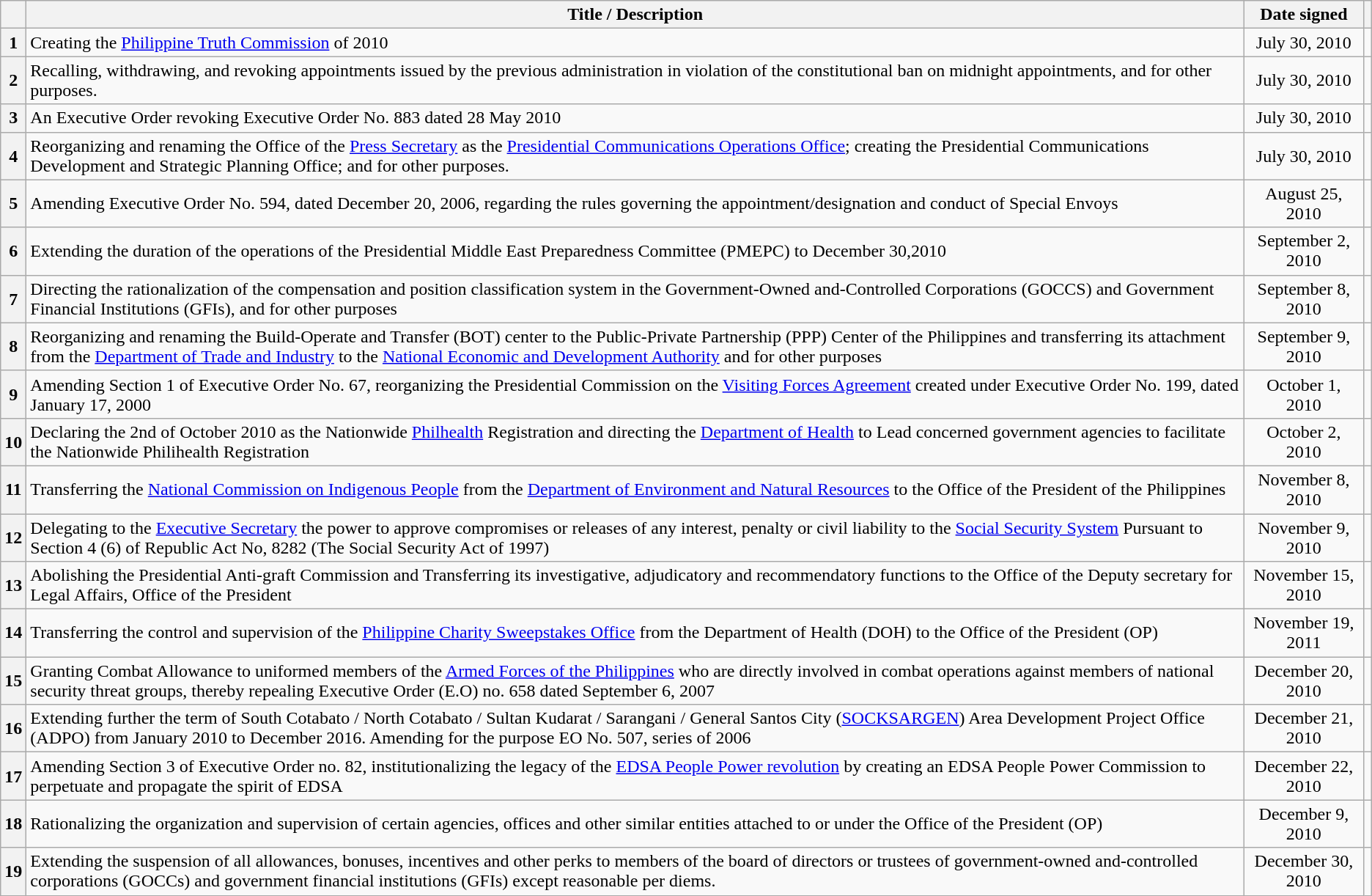<table class="wikitable sortable" style="text-align:center;">
<tr>
<th scope="col"></th>
<th scope="col">Title / Description</th>
<th scope="col">Date signed</th>
<th scope="col" class="unsortable"></th>
</tr>
<tr>
<th scope="row">1</th>
<td style="text-align:left;">Creating the <a href='#'>Philippine Truth Commission</a> of 2010</td>
<td>July 30, 2010</td>
<td></td>
</tr>
<tr>
<th scope="row">2</th>
<td style="text-align:left;">Recalling, withdrawing, and revoking appointments issued by the previous administration in violation of the constitutional ban on midnight appointments, and for other purposes.</td>
<td>July 30, 2010</td>
<td></td>
</tr>
<tr>
<th scope="row">3</th>
<td style="text-align:left;">An Executive Order revoking Executive Order No. 883 dated 28 May 2010</td>
<td>July 30, 2010</td>
<td></td>
</tr>
<tr>
<th scope="row">4</th>
<td style="text-align:left;">Reorganizing and renaming the Office of the <a href='#'>Press Secretary</a> as the <a href='#'>Presidential Communications Operations Office</a>; creating the Presidential Communications Development and Strategic Planning Office; and for other purposes.</td>
<td>July 30, 2010</td>
<td></td>
</tr>
<tr>
<th scope="row">5</th>
<td style="text-align:left;">Amending Executive Order No. 594, dated December 20, 2006, regarding the rules governing the appointment/designation and conduct of Special Envoys</td>
<td>August 25, 2010</td>
<td></td>
</tr>
<tr>
<th scope="row">6</th>
<td style="text-align:left;">Extending the duration of the operations of the Presidential Middle East Preparedness Committee (PMEPC) to December 30,2010</td>
<td>September 2, 2010</td>
<td></td>
</tr>
<tr>
<th scope="row">7</th>
<td style="text-align:left;">Directing the rationalization of the compensation and position classification system in the Government-Owned and-Controlled Corporations (GOCCS) and Government Financial Institutions (GFIs), and for other purposes</td>
<td>September 8, 2010</td>
<td></td>
</tr>
<tr>
<th scope="row">8</th>
<td style="text-align:left;">Reorganizing and renaming the Build-Operate and Transfer (BOT) center to the Public-Private Partnership (PPP) Center of the Philippines and transferring its attachment from the <a href='#'>Department of Trade and Industry</a> to the <a href='#'>National Economic and Development Authority</a> and for other purposes</td>
<td>September 9, 2010</td>
<td></td>
</tr>
<tr>
<th scope="row">9</th>
<td style="text-align:left;">Amending Section 1 of Executive Order No. 67, reorganizing the Presidential Commission on the <a href='#'>Visiting Forces Agreement</a> created under Executive Order No. 199, dated January 17, 2000</td>
<td>October 1, 2010</td>
<td></td>
</tr>
<tr>
<th scope="row">10</th>
<td style="text-align:left;">Declaring the 2nd of October 2010 as the Nationwide <a href='#'>Philhealth</a> Registration and directing the <a href='#'>Department of Health</a> to Lead concerned government agencies to facilitate the Nationwide Philihealth Registration</td>
<td>October 2, 2010</td>
<td></td>
</tr>
<tr>
<th scope="row">11</th>
<td style="text-align:left;">Transferring the <a href='#'>National Commission on Indigenous People</a> from the <a href='#'>Department of Environment and Natural Resources</a> to the Office of the President of the Philippines</td>
<td>November 8, 2010</td>
<td></td>
</tr>
<tr>
<th scope="row">12</th>
<td style="text-align:left;">Delegating to the <a href='#'>Executive Secretary</a> the power to approve compromises or releases of any interest, penalty or civil liability to the <a href='#'>Social Security System</a> Pursuant to Section 4 (6) of Republic Act No, 8282 (The Social Security Act of 1997)</td>
<td>November 9, 2010</td>
<td></td>
</tr>
<tr>
<th scope="row">13</th>
<td style="text-align:left;">Abolishing the Presidential Anti-graft Commission and Transferring its investigative, adjudicatory and recommendatory functions to the Office of the Deputy secretary for Legal Affairs, Office of the President</td>
<td>November 15, 2010</td>
<td></td>
</tr>
<tr>
<th scope="row">14</th>
<td style="text-align:left;">Transferring the control and supervision of the <a href='#'>Philippine Charity Sweepstakes Office</a> from the Department of Health (DOH) to the Office of the President (OP)</td>
<td>November 19, 2011</td>
<td></td>
</tr>
<tr>
<th scope="row">15</th>
<td style="text-align:left;">Granting Combat Allowance to uniformed members of the <a href='#'>Armed Forces of the Philippines</a> who are directly involved in combat operations against members of national security threat groups, thereby repealing Executive Order (E.O) no. 658 dated September 6, 2007</td>
<td>December 20, 2010</td>
<td></td>
</tr>
<tr>
<th scope="row">16</th>
<td style="text-align:left;">Extending further the term of South Cotabato / North Cotabato / Sultan Kudarat / Sarangani / General Santos City (<a href='#'>SOCKSARGEN</a>) Area Development Project Office (ADPO) from January 2010 to December 2016. Amending for the purpose EO No. 507, series of 2006</td>
<td>December 21, 2010</td>
<td></td>
</tr>
<tr>
<th scope="row">17</th>
<td style="text-align:left;">Amending Section 3 of Executive Order no. 82, institutionalizing the legacy of the <a href='#'>EDSA People Power revolution</a> by creating an EDSA People Power Commission to perpetuate and propagate the spirit of EDSA</td>
<td>December 22, 2010</td>
<td></td>
</tr>
<tr>
<th scope="row">18</th>
<td style="text-align:left;">Rationalizing the organization and supervision of certain agencies, offices and other similar entities attached to or under the Office of the President (OP)</td>
<td>December 9, 2010</td>
<td></td>
</tr>
<tr>
<th scope="row">19</th>
<td style="text-align:left;">Extending the suspension of all allowances, bonuses, incentives and other perks to members of the board of directors or trustees of government-owned and-controlled corporations (GOCCs) and government financial institutions (GFIs) except reasonable per diems.</td>
<td>December 30, 2010</td>
<td></td>
</tr>
</table>
